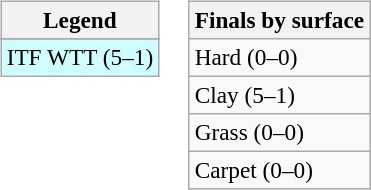<table>
<tr valign=top>
<td><br><table class=wikitable style=font-size:97%>
<tr>
<th>Legend</th>
</tr>
<tr bgcolor=e5d1cb>
</tr>
<tr bgcolor=cffcff>
<td>ITF WTT (5–1)</td>
</tr>
</table>
</td>
<td><br><table class=wikitable style=font-size:97%>
<tr>
<th>Finals by surface</th>
</tr>
<tr>
<td>Hard (0–0)</td>
</tr>
<tr>
<td>Clay (5–1)</td>
</tr>
<tr>
<td>Grass (0–0)</td>
</tr>
<tr>
<td>Carpet (0–0)</td>
</tr>
</table>
</td>
</tr>
</table>
